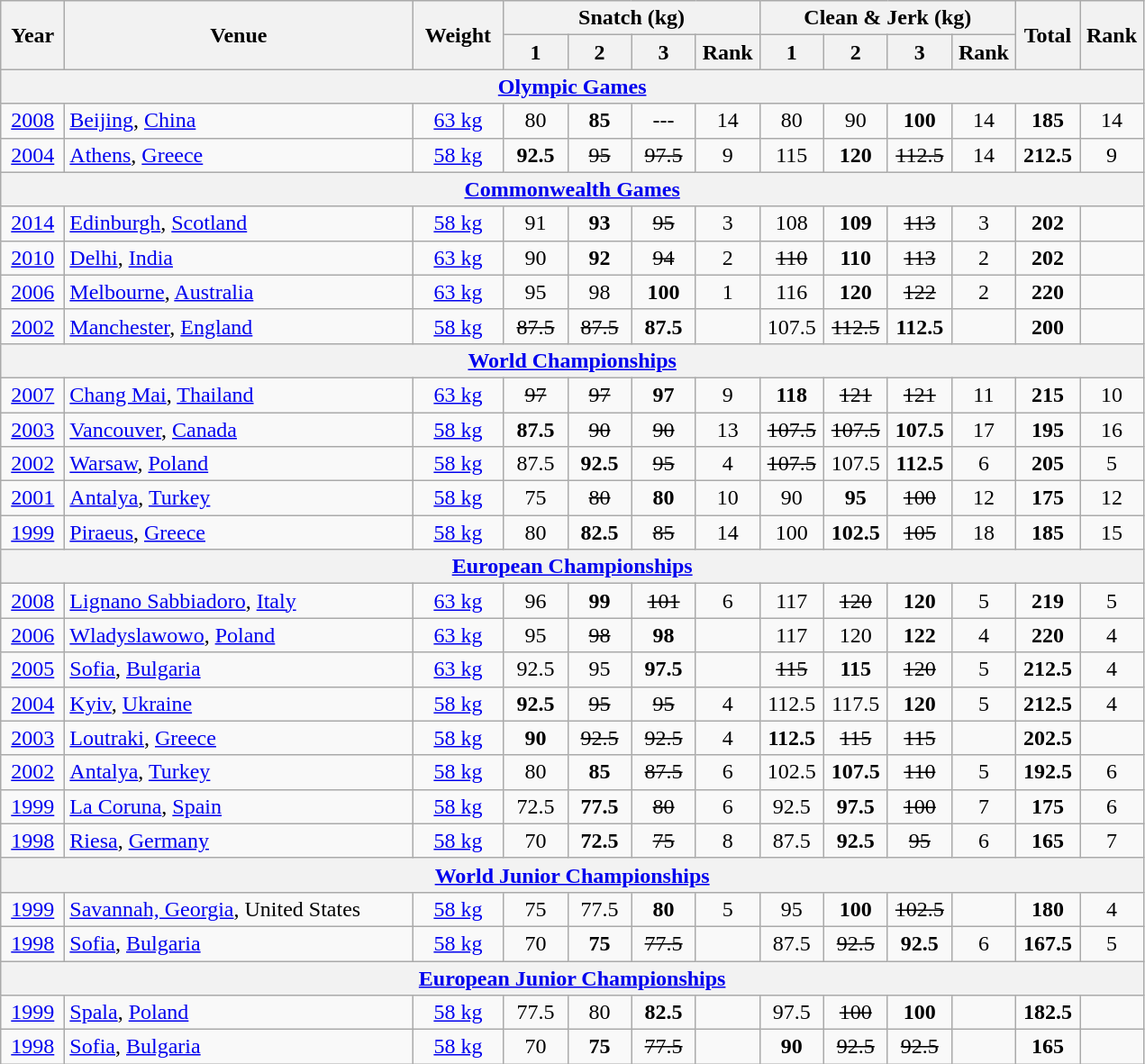<table class = "wikitable" style="text-align:center;">
<tr>
<th rowspan="2" style="width:40px;">Year</th>
<th rowspan="2" style="width:250px;">Venue</th>
<th rowspan="2" style="width:60px;">Weight</th>
<th colspan=4>Snatch (kg)</th>
<th colspan=4>Clean & Jerk (kg)</th>
<th rowspan="2" style="width:40px;">Total</th>
<th rowspan="2" style="width:40px;">Rank</th>
</tr>
<tr>
<th width=40>1</th>
<th width=40>2</th>
<th width=40>3</th>
<th width=40>Rank</th>
<th width=40>1</th>
<th width=40>2</th>
<th width=40>3</th>
<th width=40>Rank</th>
</tr>
<tr>
<th colspan=13><a href='#'>Olympic Games</a></th>
</tr>
<tr>
<td><a href='#'>2008</a></td>
<td align=left> <a href='#'>Beijing</a>, <a href='#'>China</a></td>
<td><a href='#'>63 kg</a></td>
<td>80</td>
<td><strong>85</strong></td>
<td>---</td>
<td>14</td>
<td>80</td>
<td>90</td>
<td><strong>100</strong></td>
<td>14</td>
<td><strong>185</strong></td>
<td>14</td>
</tr>
<tr>
<td><a href='#'>2004</a></td>
<td align=left> <a href='#'>Athens</a>, <a href='#'>Greece</a></td>
<td><a href='#'>58 kg</a></td>
<td><strong>92.5</strong></td>
<td><s>95</s></td>
<td><s>97.5</s></td>
<td>9</td>
<td>115</td>
<td><strong>120</strong></td>
<td><s>112.5</s></td>
<td>14</td>
<td><strong>212.5</strong></td>
<td>9</td>
</tr>
<tr>
<th colspan=13><a href='#'>Commonwealth Games</a></th>
</tr>
<tr>
<td><a href='#'>2014</a></td>
<td align=left> <a href='#'>Edinburgh</a>, <a href='#'>Scotland</a></td>
<td><a href='#'>58 kg</a></td>
<td>91</td>
<td><strong>93</strong></td>
<td><s>95</s></td>
<td>3</td>
<td>108</td>
<td><strong>109</strong></td>
<td><s>113</s></td>
<td>3</td>
<td><strong>202</strong></td>
<td><strong></strong></td>
</tr>
<tr>
<td><a href='#'>2010</a></td>
<td align=left> <a href='#'>Delhi</a>, <a href='#'>India</a></td>
<td><a href='#'>63 kg</a></td>
<td>90</td>
<td><strong>92</strong></td>
<td><s>94</s></td>
<td>2</td>
<td><s>110</s></td>
<td><strong>110</strong></td>
<td><s>113</s></td>
<td>2</td>
<td><strong>202</strong></td>
<td><strong></strong></td>
</tr>
<tr>
<td><a href='#'>2006</a></td>
<td align=left> <a href='#'>Melbourne</a>, <a href='#'>Australia</a></td>
<td><a href='#'>63 kg</a></td>
<td>95</td>
<td>98</td>
<td><strong>100</strong></td>
<td>1</td>
<td>116</td>
<td><strong>120</strong></td>
<td><s>122</s></td>
<td>2</td>
<td><strong>220</strong></td>
<td><strong></strong></td>
</tr>
<tr>
<td><a href='#'>2002</a></td>
<td align=left> <a href='#'>Manchester</a>, <a href='#'>England</a></td>
<td><a href='#'>58 kg</a></td>
<td><s>87.5</s></td>
<td><s>87.5</s></td>
<td><strong>87.5</strong></td>
<td><strong></strong></td>
<td>107.5</td>
<td><s>112.5</s></td>
<td><strong>112.5</strong></td>
<td><strong></strong></td>
<td><strong>200</strong></td>
<td><strong></strong></td>
</tr>
<tr>
<th colspan=13><a href='#'>World Championships</a></th>
</tr>
<tr>
<td><a href='#'>2007</a></td>
<td align=left> <a href='#'>Chang Mai</a>, <a href='#'>Thailand</a></td>
<td><a href='#'>63 kg</a></td>
<td><s>97</s></td>
<td><s>97</s></td>
<td><strong>97</strong></td>
<td>9</td>
<td><strong>118</strong></td>
<td><s>121</s></td>
<td><s>121</s></td>
<td>11</td>
<td><strong>215</strong></td>
<td>10</td>
</tr>
<tr>
<td><a href='#'>2003</a></td>
<td align=left> <a href='#'>Vancouver</a>, <a href='#'>Canada</a></td>
<td><a href='#'>58 kg</a></td>
<td><strong>87.5</strong></td>
<td><s>90</s></td>
<td><s>90</s></td>
<td>13</td>
<td><s>107.5</s></td>
<td><s>107.5</s></td>
<td><strong>107.5</strong></td>
<td>17</td>
<td><strong>195</strong></td>
<td>16</td>
</tr>
<tr>
<td><a href='#'>2002</a></td>
<td align=left> <a href='#'>Warsaw</a>, <a href='#'>Poland</a></td>
<td><a href='#'>58 kg</a></td>
<td>87.5</td>
<td><strong>92.5</strong></td>
<td><s>95</s></td>
<td>4</td>
<td><s>107.5</s></td>
<td>107.5</td>
<td><strong>112.5</strong></td>
<td>6</td>
<td><strong>205</strong></td>
<td>5</td>
</tr>
<tr>
<td><a href='#'>2001</a></td>
<td align=left> <a href='#'>Antalya</a>, <a href='#'>Turkey</a></td>
<td><a href='#'>58 kg</a></td>
<td>75</td>
<td><s>80</s></td>
<td><strong>80</strong></td>
<td>10</td>
<td>90</td>
<td><strong>95</strong></td>
<td><s>100</s></td>
<td>12</td>
<td><strong>175</strong></td>
<td>12</td>
</tr>
<tr>
<td><a href='#'>1999</a></td>
<td align=left> <a href='#'>Piraeus</a>, <a href='#'>Greece</a></td>
<td><a href='#'>58 kg</a></td>
<td>80</td>
<td><strong>82.5</strong></td>
<td><s>85</s></td>
<td>14</td>
<td>100</td>
<td><strong>102.5</strong></td>
<td><s>105</s></td>
<td>18</td>
<td><strong>185</strong></td>
<td>15</td>
</tr>
<tr>
<th colspan=13><a href='#'>European Championships</a></th>
</tr>
<tr>
<td><a href='#'>2008</a></td>
<td align=left> <a href='#'>Lignano Sabbiadoro</a>, <a href='#'>Italy</a></td>
<td><a href='#'>63 kg</a></td>
<td>96</td>
<td><strong>99</strong></td>
<td><s>101</s></td>
<td>6</td>
<td>117</td>
<td><s>120</s></td>
<td><strong>120</strong></td>
<td>5</td>
<td><strong>219</strong></td>
<td>5</td>
</tr>
<tr>
<td><a href='#'>2006</a></td>
<td align=left> <a href='#'>Wladyslawowo</a>, <a href='#'>Poland</a></td>
<td><a href='#'>63 kg</a></td>
<td>95</td>
<td><s>98</s></td>
<td><strong>98</strong></td>
<td><strong></strong></td>
<td>117</td>
<td>120</td>
<td><strong>122</strong></td>
<td>4</td>
<td><strong>220</strong></td>
<td>4</td>
</tr>
<tr>
<td><a href='#'>2005</a></td>
<td align=left> <a href='#'>Sofia</a>, <a href='#'>Bulgaria</a></td>
<td><a href='#'>63 kg</a></td>
<td>92.5</td>
<td>95</td>
<td><strong>97.5</strong></td>
<td><strong></strong></td>
<td><s>115</s></td>
<td><strong>115</strong></td>
<td><s>120</s></td>
<td>5</td>
<td><strong>212.5</strong></td>
<td>4</td>
</tr>
<tr>
<td><a href='#'>2004</a></td>
<td align=left> <a href='#'>Kyiv</a>, <a href='#'>Ukraine</a></td>
<td><a href='#'>58 kg</a></td>
<td><strong>92.5</strong></td>
<td><s>95</s></td>
<td><s>95</s></td>
<td>4</td>
<td>112.5</td>
<td>117.5</td>
<td><strong>120</strong></td>
<td>5</td>
<td><strong>212.5</strong></td>
<td>4</td>
</tr>
<tr>
<td><a href='#'>2003</a></td>
<td align=left> <a href='#'>Loutraki</a>, <a href='#'>Greece</a></td>
<td><a href='#'>58 kg</a></td>
<td><strong>90</strong></td>
<td><s>92.5</s></td>
<td><s>92.5</s></td>
<td>4</td>
<td><strong>112.5</strong></td>
<td><s>115</s></td>
<td><s>115</s></td>
<td><strong></strong></td>
<td><strong>202.5</strong></td>
<td><strong></strong></td>
</tr>
<tr>
<td><a href='#'>2002</a></td>
<td align=left> <a href='#'>Antalya</a>, <a href='#'>Turkey</a></td>
<td><a href='#'>58 kg</a></td>
<td>80</td>
<td><strong>85</strong></td>
<td><s>87.5</s></td>
<td>6</td>
<td>102.5</td>
<td><strong>107.5</strong></td>
<td><s>110</s></td>
<td>5</td>
<td><strong>192.5</strong></td>
<td>6</td>
</tr>
<tr>
<td><a href='#'>1999</a></td>
<td align=left> <a href='#'>La Coruna</a>, <a href='#'>Spain</a></td>
<td><a href='#'>58 kg</a></td>
<td>72.5</td>
<td><strong>77.5</strong></td>
<td><s>80</s></td>
<td>6</td>
<td>92.5</td>
<td><strong>97.5</strong></td>
<td><s>100</s></td>
<td>7</td>
<td><strong>175</strong></td>
<td>6</td>
</tr>
<tr>
<td><a href='#'>1998</a></td>
<td align=left> <a href='#'>Riesa</a>, <a href='#'>Germany</a></td>
<td><a href='#'>58 kg</a></td>
<td>70</td>
<td><strong>72.5</strong></td>
<td><s>75</s></td>
<td>8</td>
<td>87.5</td>
<td><strong>92.5</strong></td>
<td><s>95</s></td>
<td>6</td>
<td><strong>165</strong></td>
<td>7</td>
</tr>
<tr>
<th colspan=13><a href='#'>World Junior Championships</a></th>
</tr>
<tr>
<td><a href='#'>1999</a></td>
<td align=left> <a href='#'>Savannah, Georgia</a>, United States</td>
<td><a href='#'>58 kg</a></td>
<td>75</td>
<td>77.5</td>
<td><strong>80</strong></td>
<td>5</td>
<td>95</td>
<td><strong>100</strong></td>
<td><s>102.5</s></td>
<td><strong></strong></td>
<td><strong>180</strong></td>
<td>4</td>
</tr>
<tr>
<td><a href='#'>1998</a></td>
<td align=left> <a href='#'>Sofia</a>, <a href='#'>Bulgaria</a></td>
<td><a href='#'>58 kg</a></td>
<td>70</td>
<td><strong>75</strong></td>
<td><s>77.5</s></td>
<td><strong></strong></td>
<td>87.5</td>
<td><s>92.5</s></td>
<td><strong>92.5</strong></td>
<td>6</td>
<td><strong>167.5</strong></td>
<td>5</td>
</tr>
<tr>
<th colspan=13><a href='#'>European Junior Championships</a></th>
</tr>
<tr>
<td><a href='#'>1999</a></td>
<td align=left> <a href='#'>Spala</a>, <a href='#'>Poland</a></td>
<td><a href='#'>58 kg</a></td>
<td>77.5</td>
<td>80</td>
<td><strong>82.5</strong></td>
<td><strong></strong></td>
<td>97.5</td>
<td><s>100</s></td>
<td><strong>100</strong></td>
<td><strong></strong></td>
<td><strong>182.5</strong></td>
<td><strong></strong></td>
</tr>
<tr>
<td><a href='#'>1998</a></td>
<td align=left> <a href='#'>Sofia</a>, <a href='#'>Bulgaria</a></td>
<td><a href='#'>58 kg</a></td>
<td>70</td>
<td><strong>75</strong></td>
<td><s>77.5</s></td>
<td><strong></strong></td>
<td><strong>90</strong></td>
<td><s>92.5</s></td>
<td><s>92.5</s></td>
<td><strong></strong></td>
<td><strong>165</strong></td>
<td><strong></strong></td>
</tr>
</table>
